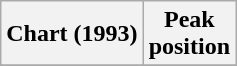<table class="wikitable sortable plainrowheaders">
<tr>
<th>Chart (1993)</th>
<th>Peak<br>position</th>
</tr>
<tr>
</tr>
</table>
